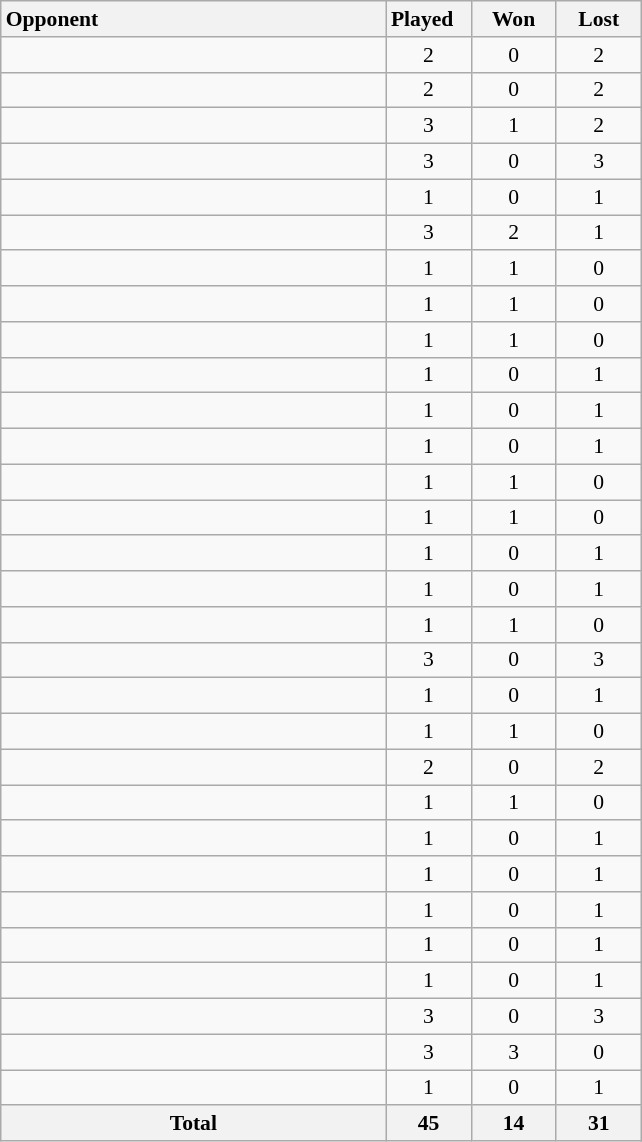<table class="wikitable sortable" style="text-align: center;font-size:90%;">
<tr>
<th style="width:250px; text-align:left;">Opponent</th>
<th style="width:50px; text-align:left;">Played</th>
<th style="width:50px;">Won</th>
<th style="width:50px;">Lost</th>
</tr>
<tr>
<td align="left"></td>
<td>2</td>
<td>0</td>
<td>2</td>
</tr>
<tr>
<td align="left"></td>
<td>2</td>
<td>0</td>
<td>2</td>
</tr>
<tr>
<td align="left"></td>
<td>3</td>
<td>1</td>
<td>2</td>
</tr>
<tr>
<td align="left"></td>
<td>3</td>
<td>0</td>
<td>3</td>
</tr>
<tr>
<td align="left"></td>
<td>1</td>
<td>0</td>
<td>1</td>
</tr>
<tr>
<td align="left"></td>
<td>3</td>
<td>2</td>
<td>1</td>
</tr>
<tr>
<td align="left"></td>
<td>1</td>
<td>1</td>
<td>0</td>
</tr>
<tr>
<td align="left"></td>
<td>1</td>
<td>1</td>
<td>0</td>
</tr>
<tr>
<td align="left"></td>
<td>1</td>
<td>1</td>
<td>0</td>
</tr>
<tr>
<td align="left"></td>
<td>1</td>
<td>0</td>
<td>1</td>
</tr>
<tr>
<td align="left"></td>
<td>1</td>
<td>0</td>
<td>1</td>
</tr>
<tr>
<td align="left"></td>
<td>1</td>
<td>0</td>
<td>1</td>
</tr>
<tr>
<td align="left"></td>
<td>1</td>
<td>1</td>
<td>0</td>
</tr>
<tr>
<td align="left"></td>
<td>1</td>
<td>1</td>
<td>0</td>
</tr>
<tr>
<td align="left"></td>
<td>1</td>
<td>0</td>
<td>1</td>
</tr>
<tr>
<td align="left"></td>
<td>1</td>
<td>0</td>
<td>1</td>
</tr>
<tr>
<td align="left"></td>
<td>1</td>
<td>1</td>
<td>0</td>
</tr>
<tr>
<td align="left"></td>
<td>3</td>
<td>0</td>
<td>3</td>
</tr>
<tr>
<td align="left"></td>
<td>1</td>
<td>0</td>
<td>1</td>
</tr>
<tr>
<td align="left"></td>
<td>1</td>
<td>1</td>
<td>0</td>
</tr>
<tr>
<td align="left"></td>
<td>2</td>
<td>0</td>
<td>2</td>
</tr>
<tr>
<td align="left"></td>
<td>1</td>
<td>1</td>
<td>0</td>
</tr>
<tr>
<td align="left"></td>
<td>1</td>
<td>0</td>
<td>1</td>
</tr>
<tr>
<td align="left"></td>
<td>1</td>
<td>0</td>
<td>1</td>
</tr>
<tr>
<td align="left"></td>
<td>1</td>
<td>0</td>
<td>1</td>
</tr>
<tr>
<td align="left"></td>
<td>1</td>
<td>0</td>
<td>1</td>
</tr>
<tr>
<td align="left"></td>
<td>1</td>
<td>0</td>
<td>1</td>
</tr>
<tr>
<td align="left"></td>
<td>3</td>
<td>0</td>
<td>3</td>
</tr>
<tr>
<td align="left"></td>
<td>3</td>
<td>3</td>
<td>0</td>
</tr>
<tr>
<td align="left"></td>
<td>1</td>
<td>0</td>
<td>1</td>
</tr>
<tr>
<th>Total</th>
<th>45</th>
<th>14</th>
<th>31</th>
</tr>
</table>
